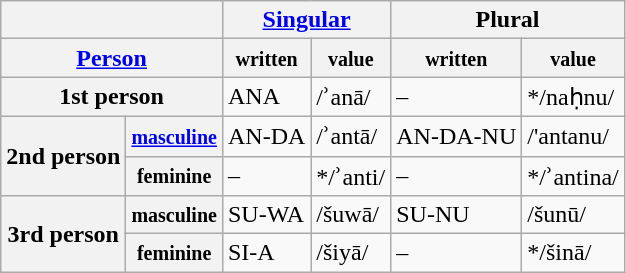<table class="wikitable">
<tr>
<th colspan="2"></th>
<th colspan="2"><a href='#'>Singular</a></th>
<th colspan="2">Plural</th>
</tr>
<tr>
<th colspan="2"><a href='#'>Person</a></th>
<th><small>written</small></th>
<th><small>value</small></th>
<th><small>written</small></th>
<th><small>value</small></th>
</tr>
<tr>
<th colspan="2">1st person</th>
<td>ANA</td>
<td>/ʾanā/</td>
<td>–</td>
<td>*/naḥnu/</td>
</tr>
<tr>
<th rowspan="2">2nd person</th>
<th><small><a href='#'>masculine</a></small></th>
<td>AN-DA</td>
<td>/ʾantā/</td>
<td>AN-DA-NU</td>
<td>/'antanu/</td>
</tr>
<tr>
<th><small>feminine</small></th>
<td>–</td>
<td>*/ʾanti/</td>
<td>–</td>
<td>*/ʾantina/</td>
</tr>
<tr>
<th rowspan="2">3rd person</th>
<th><small>masculine</small></th>
<td>SU-WA</td>
<td>/šuwā/</td>
<td>SU-NU</td>
<td>/šunū/</td>
</tr>
<tr>
<th><small>feminine</small></th>
<td>SI-A</td>
<td>/šiyā/</td>
<td>–</td>
<td>*/šinā/</td>
</tr>
</table>
